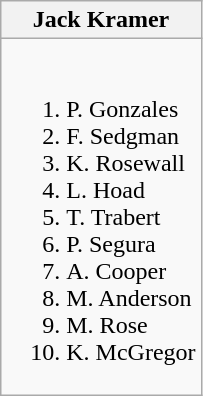<table class="wikitable">
<tr>
<th>Jack Kramer<strong></strong></th>
</tr>
<tr style="vertical-align: top;">
<td style="white-space: nowrap;"><br><ol><li> P. Gonzales</li><li> F. Sedgman</li><li> K. Rosewall</li><li> L. Hoad</li><li> T. Trabert</li><li> P. Segura</li><li> A. Cooper</li><li> M. Anderson</li><li> M. Rose</li><li> K. McGregor</li></ol></td>
</tr>
</table>
